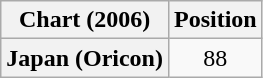<table class="wikitable sortable plainrowheaders" style="text-align:center">
<tr>
<th scope="col">Chart (2006)</th>
<th scope="col">Position</th>
</tr>
<tr>
<th scope="row">Japan (Oricon)</th>
<td>88</td>
</tr>
</table>
